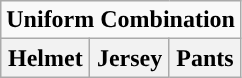<table class="wikitable">
<tr>
<td align="center" Colspan="3"><strong>Uniform Combination</strong></td>
</tr>
<tr align="center">
<th>Helmet</th>
<th>Jersey</th>
<th>Pants</th>
</tr>
</table>
